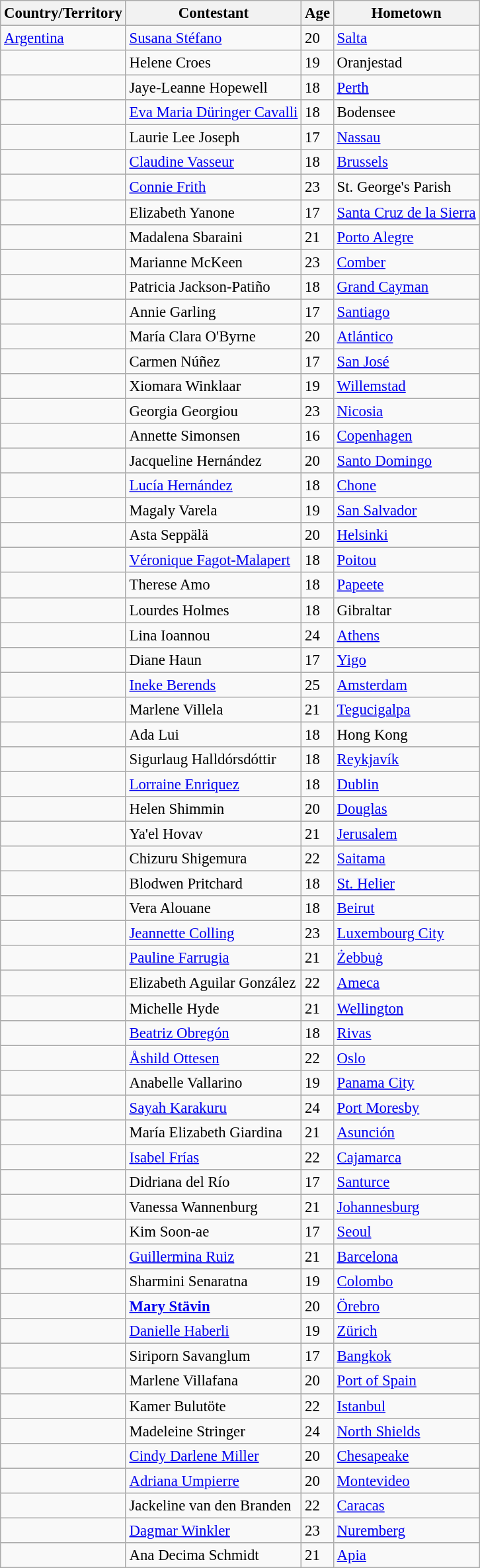<table class="wikitable sortable" style="font-size: 95%;">
<tr>
<th>Country/Territory</th>
<th>Contestant</th>
<th>Age</th>
<th>Hometown</th>
</tr>
<tr>
<td> <a href='#'>Argentina</a></td>
<td><a href='#'>Susana Stéfano</a></td>
<td>20</td>
<td><a href='#'>Salta</a></td>
</tr>
<tr>
<td></td>
<td>Helene Croes</td>
<td>19</td>
<td>Oranjestad</td>
</tr>
<tr>
<td></td>
<td>Jaye-Leanne Hopewell</td>
<td>18</td>
<td><a href='#'>Perth</a></td>
</tr>
<tr>
<td></td>
<td><a href='#'>Eva Maria Düringer Cavalli</a></td>
<td>18</td>
<td>Bodensee</td>
</tr>
<tr>
<td></td>
<td>Laurie Lee Joseph</td>
<td>17</td>
<td><a href='#'>Nassau</a></td>
</tr>
<tr>
<td></td>
<td><a href='#'>Claudine Vasseur</a></td>
<td>18</td>
<td><a href='#'>Brussels</a></td>
</tr>
<tr>
<td></td>
<td><a href='#'>Connie Frith</a></td>
<td>23</td>
<td>St. George's Parish</td>
</tr>
<tr>
<td></td>
<td>Elizabeth Yanone</td>
<td>17</td>
<td><a href='#'>Santa Cruz de la Sierra</a></td>
</tr>
<tr>
<td></td>
<td>Madalena Sbaraini</td>
<td>21</td>
<td><a href='#'>Porto Alegre</a></td>
</tr>
<tr>
<td></td>
<td>Marianne McKeen</td>
<td>23</td>
<td><a href='#'>Comber</a></td>
</tr>
<tr>
<td></td>
<td>Patricia Jackson-Patiño</td>
<td>18</td>
<td><a href='#'>Grand Cayman</a></td>
</tr>
<tr>
<td></td>
<td>Annie Garling</td>
<td>17</td>
<td><a href='#'>Santiago</a></td>
</tr>
<tr>
<td></td>
<td>María Clara O'Byrne</td>
<td>20</td>
<td><a href='#'>Atlántico</a></td>
</tr>
<tr>
<td></td>
<td>Carmen Núñez</td>
<td>17</td>
<td><a href='#'>San José</a></td>
</tr>
<tr>
<td></td>
<td>Xiomara Winklaar</td>
<td>19</td>
<td><a href='#'>Willemstad</a></td>
</tr>
<tr>
<td></td>
<td>Georgia Georgiou</td>
<td>23</td>
<td><a href='#'>Nicosia</a></td>
</tr>
<tr>
<td></td>
<td>Annette Simonsen</td>
<td>16</td>
<td><a href='#'>Copenhagen</a></td>
</tr>
<tr>
<td></td>
<td>Jacqueline Hernández</td>
<td>20</td>
<td><a href='#'>Santo Domingo</a></td>
</tr>
<tr>
<td></td>
<td><a href='#'>Lucía Hernández</a></td>
<td>18</td>
<td><a href='#'>Chone</a></td>
</tr>
<tr>
<td></td>
<td>Magaly Varela</td>
<td>19</td>
<td><a href='#'>San Salvador</a></td>
</tr>
<tr>
<td></td>
<td>Asta Seppälä</td>
<td>20</td>
<td><a href='#'>Helsinki</a></td>
</tr>
<tr>
<td></td>
<td><a href='#'>Véronique Fagot-Malapert</a></td>
<td>18</td>
<td><a href='#'>Poitou</a></td>
</tr>
<tr>
<td></td>
<td>Therese Amo</td>
<td>18</td>
<td><a href='#'>Papeete</a></td>
</tr>
<tr>
<td></td>
<td>Lourdes Holmes</td>
<td>18</td>
<td>Gibraltar</td>
</tr>
<tr>
<td></td>
<td>Lina Ioannou</td>
<td>24</td>
<td><a href='#'>Athens</a></td>
</tr>
<tr>
<td></td>
<td>Diane Haun</td>
<td>17</td>
<td><a href='#'>Yigo</a></td>
</tr>
<tr>
<td></td>
<td><a href='#'>Ineke Berends</a></td>
<td>25</td>
<td><a href='#'>Amsterdam</a></td>
</tr>
<tr>
<td></td>
<td>Marlene Villela</td>
<td>21</td>
<td><a href='#'>Tegucigalpa</a></td>
</tr>
<tr>
<td></td>
<td>Ada Lui</td>
<td>18</td>
<td>Hong Kong</td>
</tr>
<tr>
<td></td>
<td>Sigurlaug Halldórsdóttir</td>
<td>18</td>
<td><a href='#'>Reykjavík</a></td>
</tr>
<tr>
<td></td>
<td><a href='#'>Lorraine Enriquez</a></td>
<td>18</td>
<td><a href='#'>Dublin</a></td>
</tr>
<tr>
<td></td>
<td>Helen Shimmin</td>
<td>20</td>
<td><a href='#'>Douglas</a></td>
</tr>
<tr>
<td></td>
<td>Ya'el Hovav</td>
<td>21</td>
<td><a href='#'>Jerusalem</a></td>
</tr>
<tr>
<td></td>
<td>Chizuru Shigemura</td>
<td>22</td>
<td><a href='#'>Saitama</a></td>
</tr>
<tr>
<td></td>
<td>Blodwen Pritchard</td>
<td>18</td>
<td><a href='#'>St. Helier</a></td>
</tr>
<tr>
<td></td>
<td>Vera Alouane</td>
<td>18</td>
<td><a href='#'>Beirut</a></td>
</tr>
<tr>
<td></td>
<td><a href='#'>Jeannette Colling</a></td>
<td>23</td>
<td><a href='#'>Luxembourg City</a></td>
</tr>
<tr>
<td></td>
<td><a href='#'>Pauline Farrugia</a></td>
<td>21</td>
<td><a href='#'>Żebbuġ</a></td>
</tr>
<tr>
<td></td>
<td>Elizabeth Aguilar González</td>
<td>22</td>
<td><a href='#'>Ameca</a></td>
</tr>
<tr>
<td></td>
<td>Michelle Hyde</td>
<td>21</td>
<td><a href='#'>Wellington</a></td>
</tr>
<tr>
<td></td>
<td><a href='#'>Beatriz Obregón</a></td>
<td>18</td>
<td><a href='#'>Rivas</a></td>
</tr>
<tr>
<td></td>
<td><a href='#'>Åshild Ottesen</a></td>
<td>22</td>
<td><a href='#'>Oslo</a></td>
</tr>
<tr>
<td></td>
<td>Anabelle Vallarino</td>
<td>19</td>
<td><a href='#'>Panama City</a></td>
</tr>
<tr>
<td></td>
<td><a href='#'>Sayah Karakuru</a></td>
<td>24</td>
<td><a href='#'>Port Moresby</a></td>
</tr>
<tr>
<td></td>
<td>María Elizabeth Giardina</td>
<td>21</td>
<td><a href='#'>Asunción</a></td>
</tr>
<tr>
<td></td>
<td><a href='#'>Isabel Frías</a></td>
<td>22</td>
<td><a href='#'>Cajamarca</a></td>
</tr>
<tr>
<td></td>
<td>Didriana del Río</td>
<td>17</td>
<td><a href='#'>Santurce</a></td>
</tr>
<tr>
<td></td>
<td>Vanessa Wannenburg</td>
<td>21</td>
<td><a href='#'>Johannesburg</a></td>
</tr>
<tr>
<td></td>
<td>Kim Soon-ae</td>
<td>17</td>
<td><a href='#'>Seoul</a></td>
</tr>
<tr>
<td></td>
<td><a href='#'>Guillermina Ruiz</a></td>
<td>21</td>
<td><a href='#'>Barcelona</a></td>
</tr>
<tr>
<td></td>
<td>Sharmini Senaratna</td>
<td>19</td>
<td><a href='#'>Colombo</a></td>
</tr>
<tr>
<td><strong></strong></td>
<td><strong><a href='#'>Mary Stävin</a></strong></td>
<td>20</td>
<td><a href='#'>Örebro</a></td>
</tr>
<tr>
<td></td>
<td><a href='#'>Danielle Haberli</a></td>
<td>19</td>
<td><a href='#'>Zürich</a></td>
</tr>
<tr>
<td></td>
<td>Siriporn Savanglum</td>
<td>17</td>
<td><a href='#'>Bangkok</a></td>
</tr>
<tr>
<td></td>
<td>Marlene Villafana</td>
<td>20</td>
<td><a href='#'>Port of Spain</a></td>
</tr>
<tr>
<td></td>
<td>Kamer Bulutöte</td>
<td>22</td>
<td><a href='#'>Istanbul</a></td>
</tr>
<tr>
<td></td>
<td>Madeleine Stringer</td>
<td>24</td>
<td><a href='#'>North Shields</a></td>
</tr>
<tr>
<td></td>
<td><a href='#'>Cindy Darlene Miller</a></td>
<td>20</td>
<td><a href='#'>Chesapeake</a></td>
</tr>
<tr>
<td></td>
<td><a href='#'>Adriana Umpierre</a></td>
<td>20</td>
<td><a href='#'>Montevideo</a></td>
</tr>
<tr>
<td></td>
<td>Jackeline van den Branden</td>
<td>22</td>
<td><a href='#'>Caracas</a></td>
</tr>
<tr>
<td></td>
<td><a href='#'>Dagmar Winkler</a></td>
<td>23</td>
<td><a href='#'>Nuremberg</a></td>
</tr>
<tr>
<td></td>
<td>Ana Decima Schmidt</td>
<td>21</td>
<td><a href='#'>Apia</a></td>
</tr>
</table>
